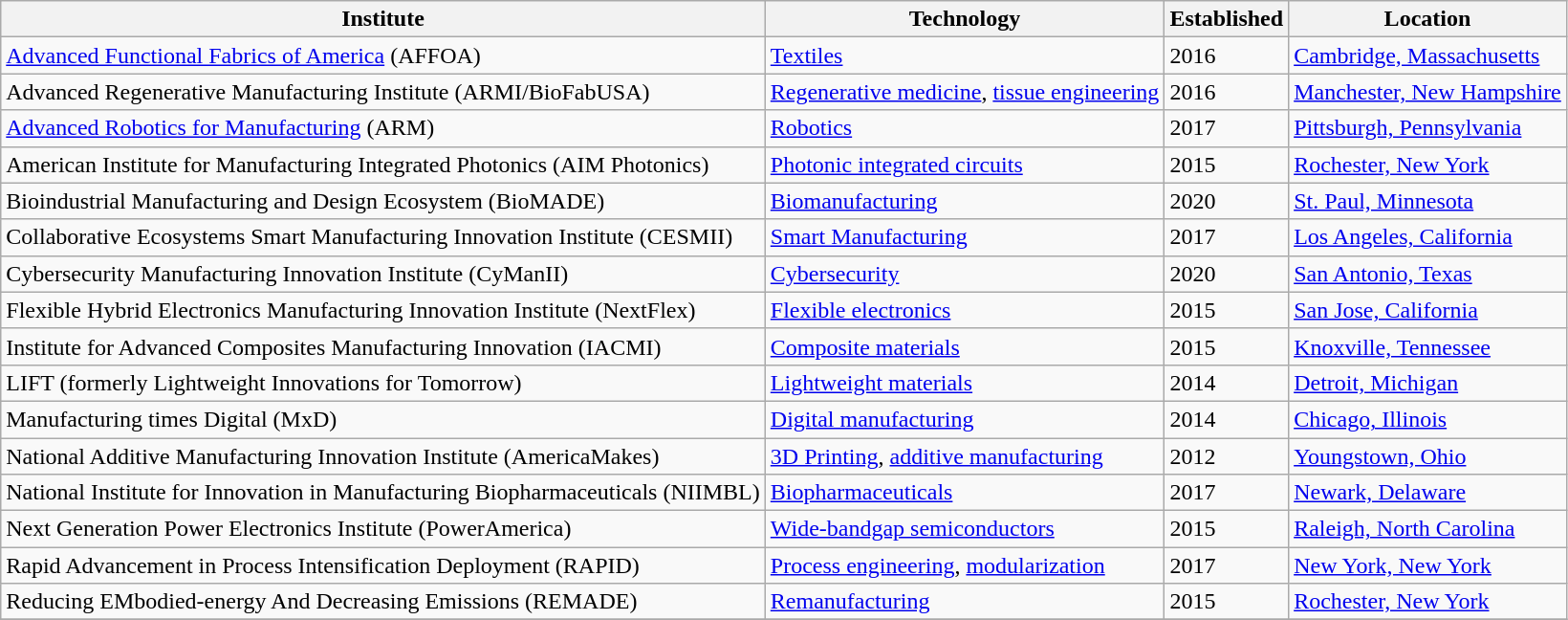<table class="wikitable sortable">
<tr>
<th>Institute</th>
<th>Technology</th>
<th>Established</th>
<th>Location</th>
</tr>
<tr>
<td><a href='#'>Advanced Functional Fabrics of America</a> (AFFOA)</td>
<td><a href='#'>Textiles</a></td>
<td>2016</td>
<td><a href='#'>Cambridge, Massachusetts</a></td>
</tr>
<tr>
<td>Advanced Regenerative Manufacturing Institute (ARMI/BioFabUSA)</td>
<td><a href='#'>Regenerative medicine</a>, <a href='#'>tissue engineering</a></td>
<td>2016</td>
<td><a href='#'>Manchester, New Hampshire</a></td>
</tr>
<tr>
<td><a href='#'>Advanced Robotics for Manufacturing</a> (ARM)</td>
<td><a href='#'>Robotics</a></td>
<td>2017</td>
<td><a href='#'>Pittsburgh, Pennsylvania</a></td>
</tr>
<tr>
<td>American Institute for Manufacturing Integrated Photonics (AIM Photonics)</td>
<td><a href='#'>Photonic integrated circuits</a></td>
<td>2015</td>
<td><a href='#'>Rochester, New York</a></td>
</tr>
<tr>
<td>Bioindustrial Manufacturing and Design Ecosystem (BioMADE)</td>
<td><a href='#'>Biomanufacturing</a></td>
<td>2020</td>
<td><a href='#'>St. Paul, Minnesota</a></td>
</tr>
<tr>
<td>Collaborative Ecosystems Smart Manufacturing Innovation Institute (CESMII)</td>
<td><a href='#'>Smart Manufacturing</a></td>
<td>2017</td>
<td><a href='#'>Los Angeles, California</a></td>
</tr>
<tr>
<td>Cybersecurity Manufacturing Innovation Institute (CyManII)</td>
<td><a href='#'>Cybersecurity</a></td>
<td>2020</td>
<td><a href='#'>San Antonio, Texas</a></td>
</tr>
<tr>
<td>Flexible Hybrid Electronics Manufacturing Innovation Institute (NextFlex)</td>
<td><a href='#'>Flexible electronics</a></td>
<td>2015</td>
<td><a href='#'>San Jose, California</a></td>
</tr>
<tr>
<td>Institute for Advanced Composites Manufacturing Innovation (IACMI)</td>
<td><a href='#'>Composite materials</a></td>
<td>2015</td>
<td><a href='#'>Knoxville, Tennessee</a></td>
</tr>
<tr>
<td>LIFT (formerly Lightweight Innovations for Tomorrow)</td>
<td><a href='#'>Lightweight materials</a></td>
<td>2014</td>
<td><a href='#'>Detroit, Michigan</a></td>
</tr>
<tr>
<td>Manufacturing times Digital (MxD)</td>
<td><a href='#'>Digital manufacturing</a></td>
<td>2014</td>
<td><a href='#'>Chicago, Illinois</a></td>
</tr>
<tr>
<td>National Additive Manufacturing Innovation Institute (AmericaMakes)</td>
<td><a href='#'>3D Printing</a>, <a href='#'>additive manufacturing</a></td>
<td>2012</td>
<td><a href='#'>Youngstown, Ohio</a></td>
</tr>
<tr>
<td>National Institute for Innovation in Manufacturing Biopharmaceuticals (NIIMBL)</td>
<td><a href='#'>Biopharmaceuticals</a></td>
<td>2017</td>
<td><a href='#'>Newark, Delaware</a></td>
</tr>
<tr>
<td>Next Generation Power Electronics Institute (PowerAmerica)</td>
<td><a href='#'>Wide-bandgap semiconductors</a></td>
<td>2015</td>
<td><a href='#'>Raleigh, North Carolina</a></td>
</tr>
<tr>
<td>Rapid Advancement in Process Intensification Deployment (RAPID)</td>
<td><a href='#'>Process engineering</a>, <a href='#'>modularization</a></td>
<td>2017</td>
<td><a href='#'>New York, New York</a></td>
</tr>
<tr>
<td>Reducing EMbodied-energy And Decreasing Emissions (REMADE)</td>
<td><a href='#'>Remanufacturing</a></td>
<td>2015</td>
<td><a href='#'>Rochester, New York</a></td>
</tr>
<tr>
</tr>
</table>
